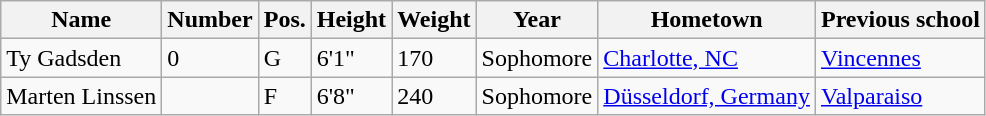<table class="wikitable sortable" border="1">
<tr>
<th>Name</th>
<th>Number</th>
<th>Pos.</th>
<th>Height</th>
<th>Weight</th>
<th>Year</th>
<th>Hometown</th>
<th class="unsortable">Previous school</th>
</tr>
<tr>
<td>Ty Gadsden</td>
<td>0</td>
<td>G</td>
<td>6'1"</td>
<td>170</td>
<td>Sophomore</td>
<td><a href='#'>Charlotte, NC</a></td>
<td><a href='#'>Vincennes</a></td>
</tr>
<tr>
<td>Marten Linssen</td>
<td></td>
<td>F</td>
<td>6'8"</td>
<td>240</td>
<td>Sophomore</td>
<td><a href='#'>Düsseldorf, Germany</a></td>
<td><a href='#'>Valparaiso</a></td>
</tr>
</table>
